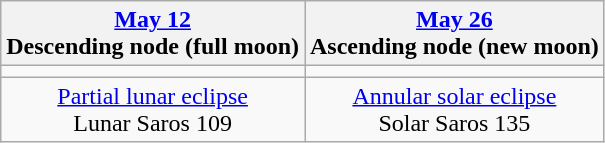<table class="wikitable">
<tr>
<th><a href='#'>May 12</a><br>Descending node (full moon)<br></th>
<th><a href='#'>May 26</a><br>Ascending node (new moon)<br></th>
</tr>
<tr>
<td></td>
<td></td>
</tr>
<tr align=center>
<td><a href='#'>Partial lunar eclipse</a><br>Lunar Saros 109</td>
<td><a href='#'>Annular solar eclipse</a><br>Solar Saros 135</td>
</tr>
</table>
